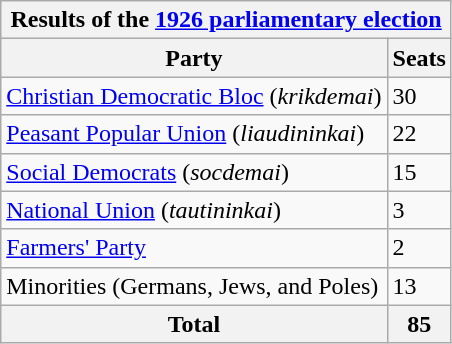<table class="wikitable floatright">
<tr>
<th colspan=2>Results of the <a href='#'>1926 parliamentary election</a></th>
</tr>
<tr>
<th>Party</th>
<th>Seats</th>
</tr>
<tr>
<td><a href='#'>Christian Democratic Bloc</a> (<em>krikdemai</em>)</td>
<td>30</td>
</tr>
<tr>
<td><a href='#'>Peasant Popular Union</a> (<em>liaudininkai</em>)</td>
<td>22</td>
</tr>
<tr>
<td><a href='#'>Social Democrats</a> (<em>socdemai</em>)</td>
<td>15</td>
</tr>
<tr>
<td><a href='#'>National Union</a> (<em>tautininkai</em>)</td>
<td>3</td>
</tr>
<tr>
<td><a href='#'>Farmers' Party</a></td>
<td>2</td>
</tr>
<tr>
<td>Minorities (Germans, Jews, and Poles)</td>
<td>13</td>
</tr>
<tr>
<th>Total</th>
<th>85</th>
</tr>
</table>
